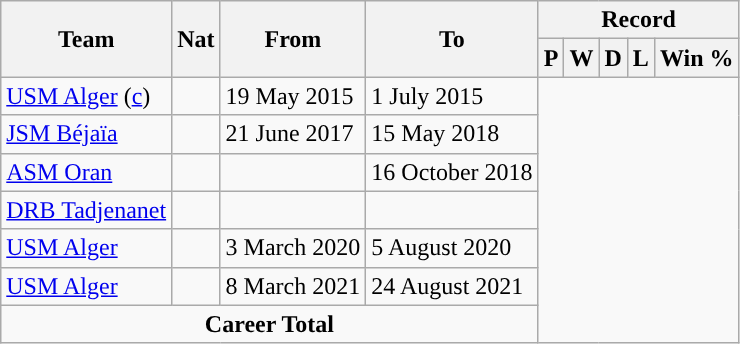<table class="wikitable" style="text-align: center">
<tr>
<th rowspan="2">Team</th>
<th rowspan="2">Nat</th>
<th rowspan="2">From</th>
<th rowspan="2">To</th>
<th colspan="5">Record</th>
</tr>
<tr>
<th>P</th>
<th>W</th>
<th>D</th>
<th>L</th>
<th>Win %</th>
</tr>
<tr>
<td align="left"><a href='#'>USM Alger</a> (<a href='#'>c</a>)</td>
<td></td>
<td align=left>19 May 2015</td>
<td align=left>1 July 2015<br></td>
</tr>
<tr>
<td align="left"><a href='#'>JSM Béjaïa</a></td>
<td></td>
<td align=left>21 June 2017</td>
<td align=left>15 May 2018<br></td>
</tr>
<tr>
<td align="left"><a href='#'>ASM Oran</a></td>
<td></td>
<td align=left></td>
<td align=left>16 October 2018<br></td>
</tr>
<tr>
<td align="left"><a href='#'>DRB Tadjenanet</a></td>
<td></td>
<td align=left></td>
<td align=left><br></td>
</tr>
<tr>
<td align="left"><a href='#'>USM Alger</a></td>
<td></td>
<td align=left>3 March 2020</td>
<td align=left>5 August 2020<br></td>
</tr>
<tr>
<td align="left"><a href='#'>USM Alger</a></td>
<td></td>
<td align=left>8 March 2021</td>
<td align=left>24 August 2021<br></td>
</tr>
<tr>
<td colspan=4><strong>Career Total</strong><br></td>
</tr>
</table>
